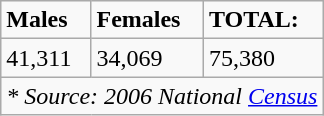<table class="wikitable">
<tr>
<td><strong>Males</strong></td>
<td><strong>Females</strong></td>
<td><strong>TOTAL:</strong></td>
</tr>
<tr>
<td>41,311</td>
<td>34,069</td>
<td>75,380</td>
</tr>
<tr>
<td colspan="3"><em>* Source: 2006 National <a href='#'>Census</a></em></td>
</tr>
</table>
